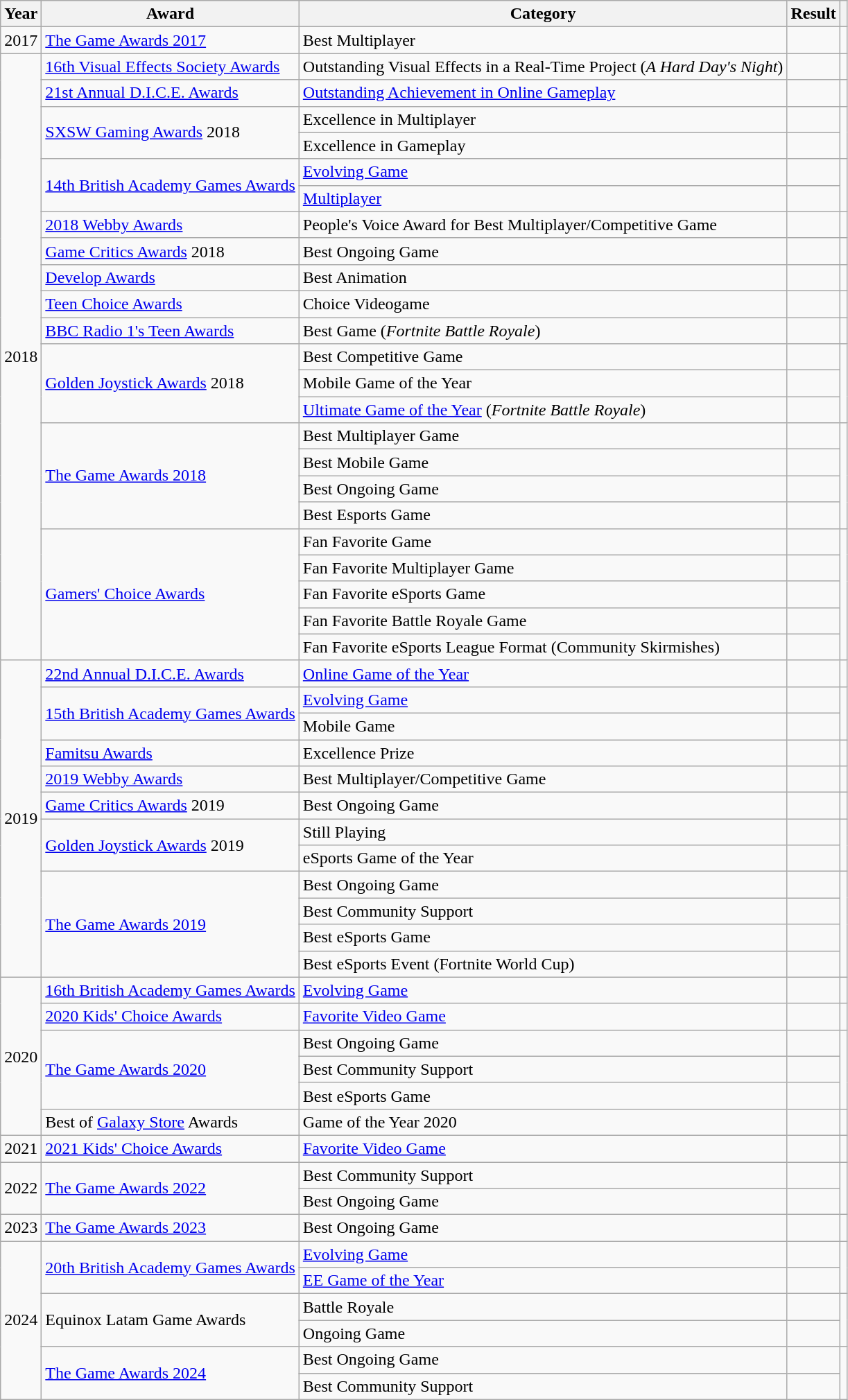<table class="wikitable sortable">
<tr>
<th scope="col">Year</th>
<th scope="col">Award</th>
<th scope="col">Category</th>
<th scope="col">Result</th>
<th scope="col" class="unsortable"></th>
</tr>
<tr>
<td style="text-align:center;" rowspan="1">2017</td>
<td><a href='#'>The Game Awards 2017</a></td>
<td>Best Multiplayer</td>
<td></td>
<td rowspan="1" style="text-align:center;"></td>
</tr>
<tr>
<td rowspan="23" style="text-align:center;">2018</td>
<td><a href='#'>16th Visual Effects Society Awards</a></td>
<td>Outstanding Visual Effects in a Real-Time Project (<em>A Hard Day's Night</em>)</td>
<td></td>
<td style="text-align:center;"></td>
</tr>
<tr>
<td><a href='#'>21st Annual D.I.C.E. Awards</a></td>
<td><a href='#'>Outstanding Achievement in Online Gameplay</a></td>
<td></td>
<td style="text-align:center;"></td>
</tr>
<tr>
<td rowspan="2"><a href='#'>SXSW Gaming Awards</a> 2018</td>
<td>Excellence in Multiplayer</td>
<td></td>
<td rowspan="2" style="text-align:center;"></td>
</tr>
<tr>
<td>Excellence in Gameplay</td>
<td></td>
</tr>
<tr>
<td rowspan="2"><a href='#'>14th British Academy Games Awards</a></td>
<td><a href='#'>Evolving Game</a></td>
<td></td>
<td rowspan="2" style="text-align:center;"></td>
</tr>
<tr>
<td><a href='#'>Multiplayer</a></td>
<td></td>
</tr>
<tr>
<td><a href='#'>2018 Webby Awards</a></td>
<td>People's Voice Award for Best Multiplayer/Competitive Game</td>
<td></td>
<td style="text-align:center;"></td>
</tr>
<tr>
<td><a href='#'>Game Critics Awards</a> 2018</td>
<td>Best Ongoing Game</td>
<td></td>
<td style="text-align:center;"></td>
</tr>
<tr>
<td><a href='#'>Develop Awards</a></td>
<td>Best Animation</td>
<td></td>
<td style="text-align:center;"></td>
</tr>
<tr>
<td><a href='#'>Teen Choice Awards</a></td>
<td>Choice Videogame</td>
<td></td>
<td style="text-align:center;"></td>
</tr>
<tr>
<td><a href='#'>BBC Radio 1's Teen Awards</a></td>
<td>Best Game (<em>Fortnite Battle Royale</em>)</td>
<td></td>
<td style="text-align:center;"></td>
</tr>
<tr>
<td rowspan="3"><a href='#'>Golden Joystick Awards</a> 2018</td>
<td>Best Competitive Game</td>
<td></td>
<td rowspan="3" style="text-align:center;"></td>
</tr>
<tr>
<td>Mobile Game of the Year</td>
<td></td>
</tr>
<tr>
<td><a href='#'>Ultimate Game of the Year</a> (<em>Fortnite Battle Royale</em>)</td>
<td></td>
</tr>
<tr>
<td rowspan="4"><a href='#'>The Game Awards 2018</a></td>
<td>Best Multiplayer Game</td>
<td></td>
<td rowspan="4" style="text-align:center;"></td>
</tr>
<tr>
<td>Best Mobile Game</td>
<td></td>
</tr>
<tr>
<td>Best Ongoing Game</td>
<td></td>
</tr>
<tr>
<td>Best Esports Game</td>
<td></td>
</tr>
<tr>
<td rowspan="5"><a href='#'>Gamers' Choice Awards</a></td>
<td>Fan Favorite Game</td>
<td></td>
<td rowspan="5" style="text-align:center;"></td>
</tr>
<tr>
<td>Fan Favorite Multiplayer Game</td>
<td></td>
</tr>
<tr>
<td>Fan Favorite eSports Game</td>
<td></td>
</tr>
<tr>
<td>Fan Favorite Battle Royale Game</td>
<td></td>
</tr>
<tr>
<td>Fan Favorite eSports League Format (Community Skirmishes)</td>
<td></td>
</tr>
<tr>
<td rowspan="12" style="text-align:center;">2019</td>
<td><a href='#'>22nd Annual D.I.C.E. Awards</a></td>
<td><a href='#'>Online Game of the Year</a></td>
<td></td>
<td style="text-align:center;"></td>
</tr>
<tr>
<td rowspan="2"><a href='#'>15th British Academy Games Awards</a></td>
<td><a href='#'>Evolving Game</a></td>
<td></td>
<td rowspan="2" style="text-align:center;"></td>
</tr>
<tr>
<td>Mobile Game</td>
<td></td>
</tr>
<tr>
<td><a href='#'>Famitsu Awards</a></td>
<td>Excellence Prize</td>
<td></td>
<td style="text-align:center;"></td>
</tr>
<tr>
<td><a href='#'>2019 Webby Awards</a></td>
<td>Best Multiplayer/Competitive Game</td>
<td></td>
<td style="text-align:center;"></td>
</tr>
<tr>
<td><a href='#'>Game Critics Awards</a> 2019</td>
<td>Best Ongoing Game</td>
<td></td>
<td style="text-align:center;"></td>
</tr>
<tr>
<td rowspan="2"><a href='#'>Golden Joystick Awards</a> 2019</td>
<td>Still Playing</td>
<td></td>
<td rowspan="2" style="text-align:center;"></td>
</tr>
<tr>
<td>eSports Game of the Year</td>
<td></td>
</tr>
<tr>
<td rowspan="4"><a href='#'>The Game Awards 2019</a></td>
<td>Best Ongoing Game</td>
<td></td>
<td rowspan="4" style="text-align:center;"></td>
</tr>
<tr>
<td>Best Community Support</td>
<td></td>
</tr>
<tr>
<td>Best eSports Game</td>
<td></td>
</tr>
<tr>
<td>Best eSports Event (Fortnite World Cup)</td>
<td></td>
</tr>
<tr>
<td rowspan="6" style="text-align:center;">2020</td>
<td><a href='#'>16th British Academy Games Awards</a></td>
<td><a href='#'>Evolving Game</a></td>
<td></td>
<td style="text-align:center;"></td>
</tr>
<tr>
<td><a href='#'>2020 Kids' Choice Awards</a></td>
<td><a href='#'>Favorite Video Game</a></td>
<td></td>
<td style="text-align:center;"></td>
</tr>
<tr>
<td rowspan="3"><a href='#'>The Game Awards 2020</a></td>
<td>Best Ongoing Game</td>
<td></td>
<td rowspan="3" style="text-align:center;"></td>
</tr>
<tr>
<td>Best Community Support</td>
<td></td>
</tr>
<tr>
<td>Best eSports Game</td>
<td></td>
</tr>
<tr>
<td>Best of <a href='#'>Galaxy Store</a> Awards</td>
<td>Game of the Year 2020</td>
<td></td>
<td style="text-align:center;"></td>
</tr>
<tr>
<td style="text-align:center">2021</td>
<td><a href='#'>2021 Kids' Choice Awards</a></td>
<td><a href='#'>Favorite Video Game</a></td>
<td></td>
<td style="text-align:center;"></td>
</tr>
<tr>
<td rowspan=2 style="text-align:center">2022</td>
<td rowspan=2><a href='#'>The Game Awards 2022</a></td>
<td>Best Community Support</td>
<td></td>
<td rowspan=2 style="text-align:center;"></td>
</tr>
<tr>
<td>Best Ongoing Game</td>
<td></td>
</tr>
<tr>
<td style="text-align:center">2023</td>
<td><a href='#'>The Game Awards 2023</a></td>
<td>Best Ongoing Game</td>
<td></td>
<td style="text-align:center;"></td>
</tr>
<tr>
<td rowspan="6" style="text-align:center;">2024</td>
<td rowspan="2"><a href='#'>20th British Academy Games Awards</a></td>
<td><a href='#'>Evolving Game</a></td>
<td></td>
<td rowspan="2" style="text-align:center;"></td>
</tr>
<tr>
<td><a href='#'>EE Game of the Year</a></td>
<td></td>
</tr>
<tr>
<td rowspan="2">Equinox Latam Game Awards</td>
<td>Battle Royale</td>
<td></td>
<td rowspan="2" style="text-align:center;"></td>
</tr>
<tr>
<td>Ongoing Game</td>
<td></td>
</tr>
<tr>
<td rowspan="2"><a href='#'>The Game Awards 2024</a></td>
<td>Best Ongoing Game</td>
<td></td>
<td rowspan="2" style="text-align:center;"></td>
</tr>
<tr>
<td>Best Community Support</td>
<td></td>
</tr>
</table>
